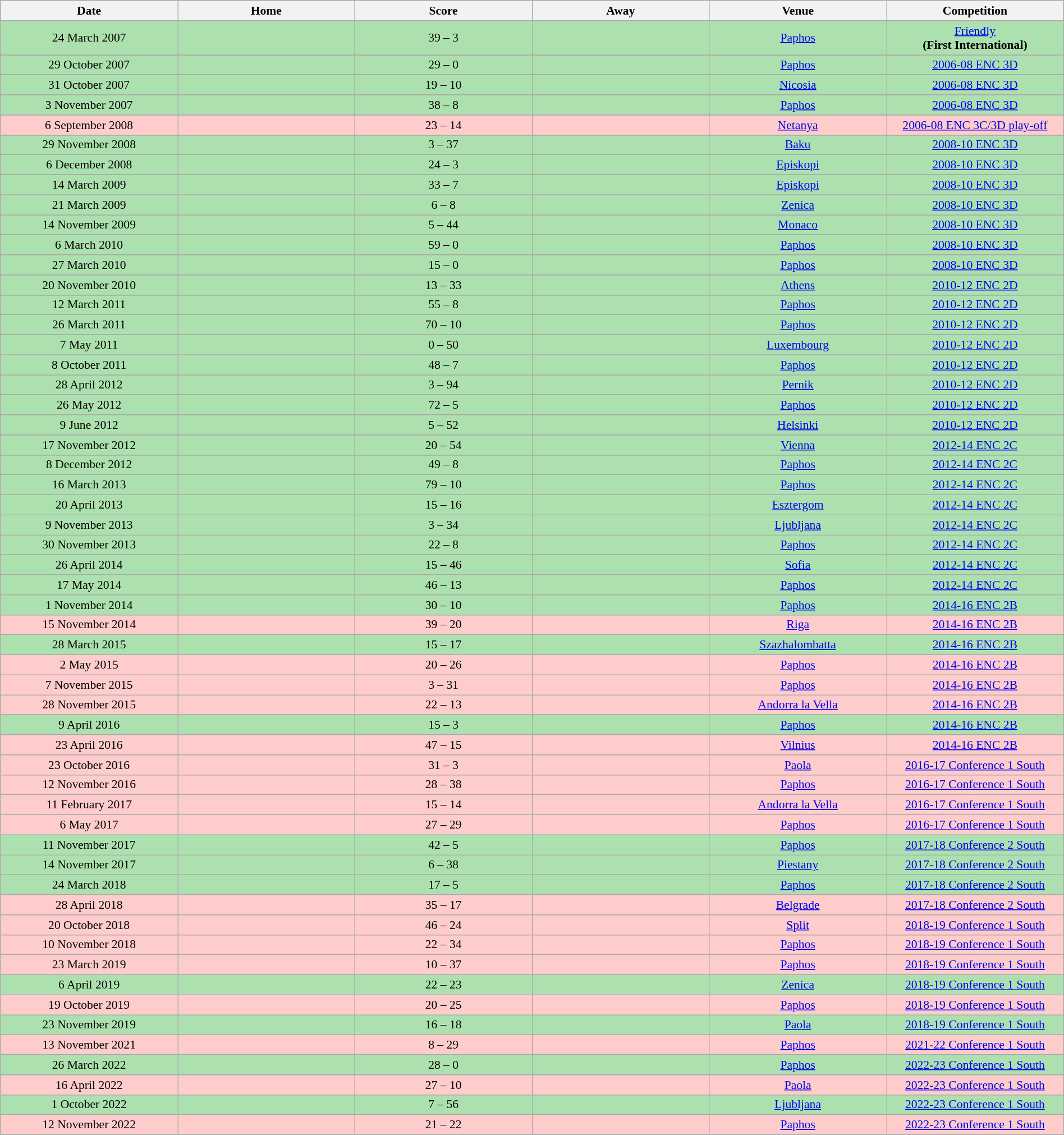<table class="wikitable" style="font-size:90%; width: 100%; text-align: center;">
<tr>
<th width=11%>Date</th>
<th width=11%>Home</th>
<th width=11%>Score</th>
<th width=11%>Away</th>
<th width=11%>Venue</th>
<th width=11%>Competition</th>
</tr>
<tr style="background: #ACE1AF">
<td>24 March 2007</td>
<td align="right"></td>
<td>39 – 3</td>
<td align="left"></td>
<td><a href='#'>Paphos</a></td>
<td><a href='#'>Friendly</a><br><strong>(First International)</strong></td>
</tr>
<tr>
</tr>
<tr style="background: #ACE1AF">
<td>29 October 2007</td>
<td align="right"></td>
<td>29 – 0</td>
<td align="left"></td>
<td><a href='#'>Paphos</a></td>
<td><a href='#'>2006-08 ENC 3D</a></td>
</tr>
<tr>
</tr>
<tr style="background: #ACE1AF">
<td>31 October 2007</td>
<td align="right"></td>
<td>19 – 10</td>
<td align="left"></td>
<td><a href='#'>Nicosia</a></td>
<td><a href='#'>2006-08 ENC 3D</a></td>
</tr>
<tr>
</tr>
<tr style="background: #ACE1AF">
<td>3 November 2007</td>
<td align="right"></td>
<td>38 – 8</td>
<td align="left"></td>
<td><a href='#'>Paphos</a></td>
<td><a href='#'>2006-08 ENC 3D</a></td>
</tr>
<tr>
</tr>
<tr style="background: #FFCCCC">
<td>6 September 2008</td>
<td align="right"></td>
<td>23 – 14</td>
<td align="left"></td>
<td><a href='#'>Netanya</a></td>
<td><a href='#'>2006-08 ENC 3C/3D play-off</a></td>
</tr>
<tr>
</tr>
<tr style="background: #ACE1AF">
<td>29 November 2008</td>
<td align="right"></td>
<td>3 – 37</td>
<td align="left"></td>
<td><a href='#'>Baku</a></td>
<td><a href='#'>2008-10 ENC 3D</a></td>
</tr>
<tr>
</tr>
<tr style="background: #ACE1AF">
<td>6 December 2008</td>
<td align="right"></td>
<td>24 – 3</td>
<td align="left"></td>
<td><a href='#'>Episkopi</a></td>
<td><a href='#'>2008-10 ENC 3D</a></td>
</tr>
<tr>
</tr>
<tr style="background: #ACE1AF">
<td>14 March 2009</td>
<td align="right"></td>
<td>33 – 7</td>
<td align="left"></td>
<td><a href='#'>Episkopi</a></td>
<td><a href='#'>2008-10 ENC 3D</a></td>
</tr>
<tr>
</tr>
<tr style="background: #ACE1AF">
<td>21 March 2009</td>
<td align="right"></td>
<td>6 – 8</td>
<td align="left"></td>
<td><a href='#'>Zenica</a></td>
<td><a href='#'>2008-10 ENC 3D</a></td>
</tr>
<tr>
</tr>
<tr style="background: #ACE1AF">
<td>14 November 2009</td>
<td align="right"></td>
<td>5 – 44</td>
<td align="left"></td>
<td><a href='#'>Monaco</a></td>
<td><a href='#'>2008-10 ENC 3D</a></td>
</tr>
<tr>
</tr>
<tr style="background: #ACE1AF">
<td>6 March 2010</td>
<td align="right"></td>
<td>59 – 0</td>
<td align="left"></td>
<td><a href='#'>Paphos</a></td>
<td><a href='#'>2008-10 ENC 3D</a></td>
</tr>
<tr>
</tr>
<tr style="background: #ACE1AF">
<td>27 March 2010</td>
<td align="right"></td>
<td>15 – 0</td>
<td align="left"></td>
<td><a href='#'>Paphos</a></td>
<td><a href='#'>2008-10 ENC 3D</a></td>
</tr>
<tr>
</tr>
<tr style="background: #ACE1AF">
<td>20 November 2010</td>
<td align="right"></td>
<td>13 – 33</td>
<td align="left"></td>
<td><a href='#'>Athens</a></td>
<td><a href='#'>2010-12 ENC 2D</a></td>
</tr>
<tr>
</tr>
<tr style="background: #ACE1AF">
<td>12 March 2011</td>
<td align="right"></td>
<td>55 – 8</td>
<td align="left"></td>
<td><a href='#'>Paphos</a></td>
<td><a href='#'>2010-12 ENC 2D</a></td>
</tr>
<tr>
</tr>
<tr style="background: #ACE1AF">
<td>26 March 2011</td>
<td align="right"></td>
<td>70 – 10</td>
<td align="left"></td>
<td><a href='#'>Paphos</a></td>
<td><a href='#'>2010-12 ENC 2D</a></td>
</tr>
<tr>
</tr>
<tr style="background: #ACE1AF">
<td>7 May 2011</td>
<td align="right"></td>
<td>0 – 50</td>
<td align="left"></td>
<td><a href='#'>Luxembourg</a></td>
<td><a href='#'>2010-12 ENC 2D</a></td>
</tr>
<tr>
</tr>
<tr style="background: #ACE1AF">
<td>8 October 2011</td>
<td align="right"></td>
<td>48 – 7</td>
<td align="left"></td>
<td><a href='#'>Paphos</a></td>
<td><a href='#'>2010-12 ENC 2D</a></td>
</tr>
<tr>
</tr>
<tr style="background: #ACE1AF">
<td>28 April 2012</td>
<td align="right"></td>
<td>3 – 94</td>
<td align="left"></td>
<td><a href='#'>Pernik</a></td>
<td><a href='#'>2010-12 ENC 2D</a></td>
</tr>
<tr>
</tr>
<tr style="background: #ACE1AF">
<td>26 May 2012</td>
<td align="right"></td>
<td>72 – 5</td>
<td align="left"></td>
<td><a href='#'>Paphos</a></td>
<td><a href='#'>2010-12 ENC 2D</a></td>
</tr>
<tr>
</tr>
<tr style="background: #ACE1AF">
<td>9 June 2012</td>
<td align="right"></td>
<td>5 – 52</td>
<td align="left"></td>
<td><a href='#'>Helsinki</a></td>
<td><a href='#'>2010-12 ENC 2D</a></td>
</tr>
<tr>
</tr>
<tr style="background: #ACE1AF">
<td>17 November 2012</td>
<td align="right"></td>
<td>20 – 54</td>
<td align="left"></td>
<td><a href='#'>Vienna</a></td>
<td><a href='#'>2012-14 ENC 2C</a></td>
</tr>
<tr>
</tr>
<tr style="background: #ACE1AF">
<td>8 December 2012</td>
<td align="right"></td>
<td>49 – 8</td>
<td align="left"></td>
<td><a href='#'>Paphos</a></td>
<td><a href='#'>2012-14 ENC 2C</a></td>
</tr>
<tr style="background: #ACE1AF">
<td>16 March 2013</td>
<td align="right"></td>
<td>79 – 10</td>
<td align="left"></td>
<td><a href='#'>Paphos</a></td>
<td><a href='#'>2012-14 ENC 2C</a></td>
</tr>
<tr style="background: #ACE1AF">
<td>20 April 2013</td>
<td align="right"></td>
<td>15 – 16</td>
<td align="left"></td>
<td><a href='#'>Esztergom</a></td>
<td><a href='#'>2012-14 ENC 2C</a></td>
</tr>
<tr style="background: #ACE1AF">
<td>9 November 2013</td>
<td align="right"></td>
<td>3 – 34</td>
<td align="left"></td>
<td><a href='#'>Ljubljana</a></td>
<td><a href='#'>2012-14 ENC 2C</a></td>
</tr>
<tr style="background: #ACE1AF">
<td>30 November 2013</td>
<td align="right"></td>
<td>22 – 8</td>
<td align="left"></td>
<td><a href='#'>Paphos</a></td>
<td><a href='#'>2012-14 ENC 2C</a></td>
</tr>
<tr style="background: #ACE1AF">
<td>26 April 2014</td>
<td align="right"></td>
<td>15 – 46</td>
<td align="left"></td>
<td><a href='#'>Sofia</a></td>
<td><a href='#'>2012-14 ENC 2C</a></td>
</tr>
<tr style="background: #ACE1AF">
<td>17 May 2014</td>
<td align="right"></td>
<td>46 – 13</td>
<td align="left"></td>
<td><a href='#'>Paphos</a></td>
<td><a href='#'>2012-14 ENC 2C</a></td>
</tr>
<tr style="background: #ACE1AF">
<td>1 November 2014</td>
<td align="right"></td>
<td>30 – 10</td>
<td align="left"></td>
<td><a href='#'>Paphos</a></td>
<td><a href='#'>2014-16 ENC 2B</a></td>
</tr>
<tr style="background: #FFCCCC">
<td>15 November 2014</td>
<td align="right"></td>
<td>39 – 20</td>
<td align="left"></td>
<td><a href='#'>Riga</a></td>
<td><a href='#'>2014-16 ENC 2B</a></td>
</tr>
<tr style="background: #ACE1AF">
<td>28 March 2015</td>
<td align="right"></td>
<td>15 – 17</td>
<td align="left"></td>
<td><a href='#'>Szazhalombatta</a></td>
<td><a href='#'>2014-16 ENC 2B</a></td>
</tr>
<tr style="background: #FFCCCC">
<td>2 May 2015</td>
<td align="right"></td>
<td>20 – 26</td>
<td align="left"></td>
<td><a href='#'>Paphos</a></td>
<td><a href='#'>2014-16 ENC 2B</a></td>
</tr>
<tr style="background: #FFCCCC">
<td>7 November 2015</td>
<td align="right"></td>
<td>3 – 31</td>
<td align="left"></td>
<td><a href='#'>Paphos</a></td>
<td><a href='#'>2014-16 ENC 2B</a></td>
</tr>
<tr style="background: #FFCCCC">
<td>28 November 2015</td>
<td align="right"></td>
<td>22 – 13</td>
<td align="left"></td>
<td><a href='#'>Andorra la Vella</a></td>
<td><a href='#'>2014-16 ENC 2B</a></td>
</tr>
<tr style="background: #ACE1AF">
<td>9 April 2016</td>
<td align="right"></td>
<td>15 – 3</td>
<td align="left"></td>
<td><a href='#'>Paphos</a></td>
<td><a href='#'>2014-16 ENC 2B</a></td>
</tr>
<tr style="background: #FFCCCC">
<td>23 April 2016</td>
<td align="right"></td>
<td>47 – 15</td>
<td align="left"></td>
<td><a href='#'>Vilnius</a></td>
<td><a href='#'>2014-16 ENC 2B</a></td>
</tr>
<tr style="background: #FFCCCC">
<td>23 October 2016</td>
<td align="right"></td>
<td>31 – 3</td>
<td align="left"></td>
<td><a href='#'>Paola</a></td>
<td><a href='#'>2016-17 Conference 1 South</a></td>
</tr>
<tr style="background: #FFCCCC">
<td>12 November 2016</td>
<td align="right"></td>
<td>28 – 38</td>
<td align="left"></td>
<td><a href='#'>Paphos</a></td>
<td><a href='#'>2016-17 Conference 1 South</a></td>
</tr>
<tr style="background: #FFCCCC">
<td>11 February 2017</td>
<td align="right"></td>
<td>15 – 14</td>
<td align="left"></td>
<td><a href='#'>Andorra la Vella</a></td>
<td><a href='#'>2016-17 Conference 1 South</a></td>
</tr>
<tr style="background: #FFCCCC">
<td>6 May 2017</td>
<td align="right"></td>
<td>27 – 29</td>
<td align="left"></td>
<td><a href='#'>Paphos</a></td>
<td><a href='#'>2016-17 Conference 1 South</a></td>
</tr>
<tr style="background: #ACE1AF">
<td>11 November 2017</td>
<td align="right"></td>
<td>42 – 5</td>
<td align="left"></td>
<td><a href='#'>Paphos</a></td>
<td><a href='#'>2017-18 Conference 2 South</a></td>
</tr>
<tr style="background: #ACE1AF">
<td>14 November 2017</td>
<td align="right"></td>
<td>6 – 38</td>
<td align="left"></td>
<td><a href='#'>Piestany</a></td>
<td><a href='#'>2017-18 Conference 2 South</a></td>
</tr>
<tr style="background: #ACE1AF">
<td>24 March 2018</td>
<td align="right"></td>
<td>17 – 5</td>
<td align="left"></td>
<td><a href='#'>Paphos</a></td>
<td><a href='#'>2017-18 Conference 2 South</a></td>
</tr>
<tr style="background: #FFCCCC">
<td>28 April 2018</td>
<td align="right"></td>
<td>35 – 17</td>
<td align="left"></td>
<td><a href='#'>Belgrade</a></td>
<td><a href='#'>2017-18 Conference 2 South</a></td>
</tr>
<tr style="background: #FFCCCC">
<td>20 October 2018</td>
<td align="right"></td>
<td>46 – 24</td>
<td align="left"></td>
<td><a href='#'>Split</a></td>
<td><a href='#'>2018-19 Conference 1 South</a></td>
</tr>
<tr style="background: #FFCCCC">
<td>10 November 2018</td>
<td align="right"></td>
<td>22 – 34</td>
<td align="left"></td>
<td><a href='#'>Paphos</a></td>
<td><a href='#'>2018-19 Conference 1 South</a></td>
</tr>
<tr style="background: #FFCCCC">
<td>23 March 2019</td>
<td align="right"></td>
<td>10 – 37</td>
<td align="left"></td>
<td><a href='#'>Paphos</a></td>
<td><a href='#'>2018-19 Conference 1 South</a></td>
</tr>
<tr style="background: #ACE1AF">
<td>6 April 2019</td>
<td align="right"></td>
<td>22 – 23</td>
<td align="left"></td>
<td><a href='#'>Zenica</a></td>
<td><a href='#'>2018-19 Conference 1 South</a></td>
</tr>
<tr style="background: #FFCCCC">
<td>19 October 2019</td>
<td align="right"></td>
<td>20 – 25</td>
<td align="left"></td>
<td><a href='#'>Paphos</a></td>
<td><a href='#'>2018-19 Conference 1 South</a></td>
</tr>
<tr style="background: #ACE1AF">
<td>23 November 2019</td>
<td align="right"></td>
<td>16 – 18</td>
<td align="left"></td>
<td><a href='#'>Paola</a></td>
<td><a href='#'>2018-19 Conference 1 South</a></td>
</tr>
<tr style="background: #FFCCCC">
<td>13 November 2021</td>
<td align="right"></td>
<td>8 – 29</td>
<td align="left"></td>
<td><a href='#'>Paphos</a></td>
<td><a href='#'>2021-22 Conference 1 South</a></td>
</tr>
<tr style="background: #ACE1AF">
<td>26 March 2022</td>
<td align="right"></td>
<td>28 – 0</td>
<td align="left"></td>
<td><a href='#'>Paphos</a></td>
<td><a href='#'>2022-23 Conference 1 South</a></td>
</tr>
<tr style="background: #FFCCCC">
<td>16 April 2022</td>
<td align="right"></td>
<td>27 – 10</td>
<td align="left"></td>
<td><a href='#'>Paola</a></td>
<td><a href='#'>2022-23 Conference 1 South</a></td>
</tr>
<tr style="background: #ACE1AF">
<td>1 October 2022</td>
<td align="right"></td>
<td>7 – 56</td>
<td align="left"></td>
<td><a href='#'>Ljubljana</a></td>
<td><a href='#'>2022-23 Conference 1 South</a></td>
</tr>
<tr style="background: #FFCCCC">
<td>12 November 2022</td>
<td align="right"></td>
<td>21 – 22</td>
<td align="left"></td>
<td><a href='#'>Paphos</a></td>
<td><a href='#'>2022-23 Conference 1 South</a></td>
</tr>
</table>
